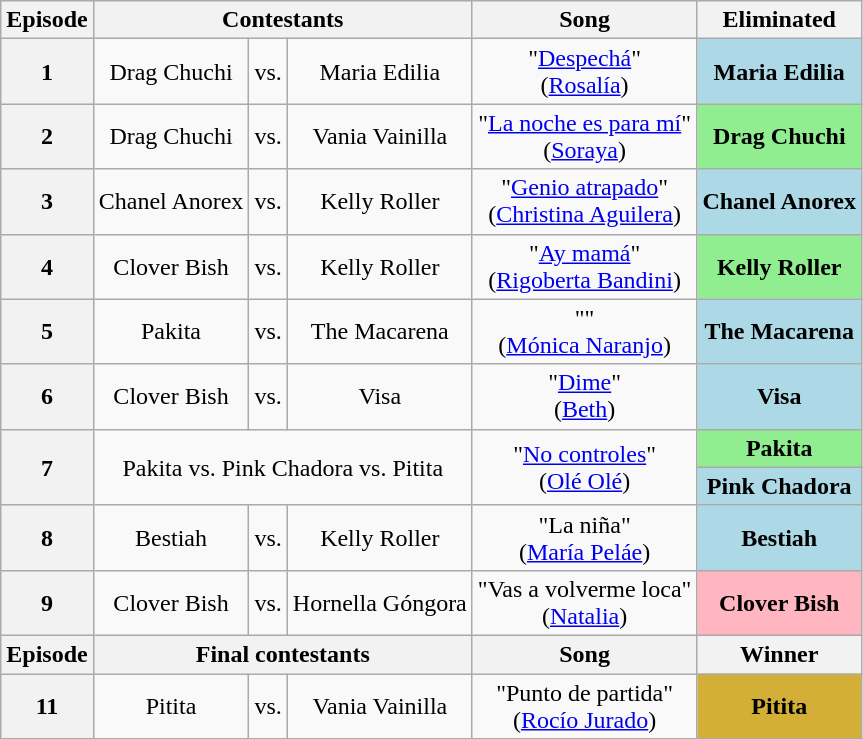<table class="wikitable" style="text-align:center">
<tr>
<th scope="col">Episode</th>
<th scope="col" colspan="3">Contestants</th>
<th scope="col">Song</th>
<th scope="col">Eliminated</th>
</tr>
<tr>
<th scope="row">1</th>
<td>Drag Chuchi</td>
<td>vs.</td>
<td>Maria Edilia</td>
<td>"<a href='#'>Despechá</a>"<br>(<a href='#'>Rosalía</a>)</td>
<td bgcolor="lightblue"><strong>Maria Edilia</strong></td>
</tr>
<tr>
<th scope="row">2</th>
<td>Drag Chuchi</td>
<td>vs.</td>
<td>Vania Vainilla</td>
<td nowrap>"<a href='#'>La noche es para mí</a>"<br>(<a href='#'>Soraya</a>)</td>
<td bgcolor="lightgreen"><strong>Drag Chuchi</strong></td>
</tr>
<tr>
<th scope="row">3</th>
<td nowrap>Chanel Anorex</td>
<td>vs.</td>
<td>Kelly Roller</td>
<td>"<a href='#'>Genio atrapado</a>"<br>(<a href='#'>Christina Aguilera</a>)</td>
<td bgcolor="lightblue" nowrap><strong>Chanel Anorex</strong></td>
</tr>
<tr>
<th scope="row">4</th>
<td>Clover Bish</td>
<td>vs.</td>
<td>Kelly Roller</td>
<td>"<a href='#'>Ay mamá</a>"<br>(<a href='#'>Rigoberta Bandini</a>)</td>
<td bgcolor="lightgreen"><strong>Kelly Roller</strong></td>
</tr>
<tr>
<th scope="row">5</th>
<td>Pakita</td>
<td>vs.</td>
<td>The Macarena</td>
<td>""<br>(<a href='#'>Mónica Naranjo</a>)</td>
<td bgcolor="lightblue"><strong>The Macarena</strong></td>
</tr>
<tr>
<th scope="row">6</th>
<td>Clover Bish</td>
<td>vs.</td>
<td>Visa</td>
<td>"<a href='#'>Dime</a>"<br>(<a href='#'>Beth</a>)</td>
<td bgcolor="lightblue"><strong>Visa</strong></td>
</tr>
<tr>
<th scope="row" rowspan="2">7</th>
<td colspan="3" rowspan="2">Pakita vs. Pink Chadora vs. Pitita</td>
<td rowspan="2">"<a href='#'>No controles</a>"<br>(<a href='#'>Olé Olé</a>)</td>
<td bgcolor="lightgreen"><strong>Pakita</strong></td>
</tr>
<tr>
<td bgcolor="lightblue"><strong>Pink Chadora</strong></td>
</tr>
<tr>
<th scope="row">8</th>
<td>Bestiah</td>
<td>vs.</td>
<td>Kelly Roller</td>
<td>"La niña"<br>(<a href='#'>María Peláe</a>)</td>
<td bgcolor="lightblue"><strong>Bestiah</strong></td>
</tr>
<tr>
<th scope="row">9</th>
<td>Clover Bish</td>
<td>vs.</td>
<td nowrap>Hornella Góngora</td>
<td nowrap>"Vas a volverme loca"<br>(<a href='#'>Natalia</a>)</td>
<td bgcolor="lightpink"><strong>Clover Bish</strong></td>
</tr>
<tr>
<th scope="col">Episode</th>
<th scope="col" colspan="3">Final contestants</th>
<th scope="col">Song</th>
<th scope="col">Winner</th>
</tr>
<tr>
<th scope="row">11</th>
<td>Pitita</td>
<td>vs.</td>
<td>Vania Vainilla</td>
<td>"Punto de partida"<br>(<a href='#'>Rocío Jurado</a>)</td>
<td bgcolor="#D4AF37"><strong>Pitita</strong></td>
</tr>
<tr>
</tr>
</table>
